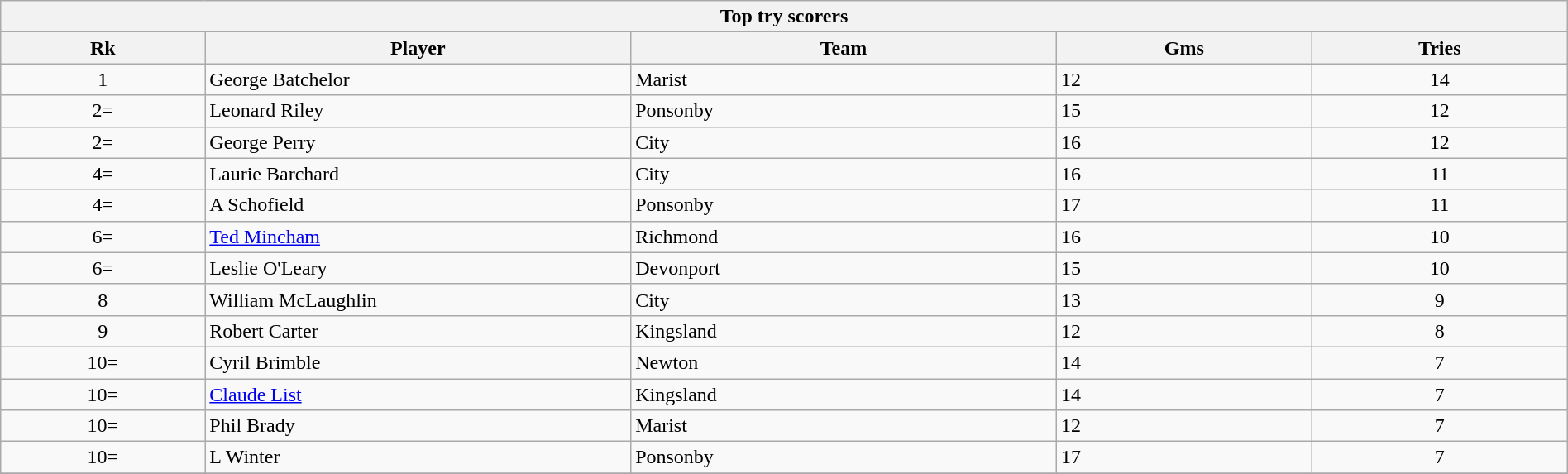<table class="wikitable collapsible sortable" style="text-align:left; font-size:100%; width:100%;">
<tr>
<th colspan="100%">Top try scorers</th>
</tr>
<tr>
<th style="width:12%;">Rk</th>
<th style="width:25%;">Player</th>
<th style="width:25%;">Team</th>
<th style="width:15%;">Gms</th>
<th style="width:15%;">Tries<br></th>
</tr>
<tr>
<td style="text-align:center;">1</td>
<td>George Batchelor</td>
<td>Marist</td>
<td>12</td>
<td style="text-align:center;">14</td>
</tr>
<tr>
<td style="text-align:center;">2=</td>
<td>Leonard Riley</td>
<td>Ponsonby</td>
<td>15</td>
<td style="text-align:center;">12</td>
</tr>
<tr>
<td style="text-align:center;">2=</td>
<td>George Perry</td>
<td>City</td>
<td>16</td>
<td style="text-align:center;">12</td>
</tr>
<tr>
<td style="text-align:center;">4=</td>
<td>Laurie Barchard</td>
<td>City</td>
<td>16</td>
<td style="text-align:center;">11</td>
</tr>
<tr>
<td style="text-align:center;">4=</td>
<td>A Schofield</td>
<td>Ponsonby</td>
<td>17</td>
<td style="text-align:center;">11</td>
</tr>
<tr>
<td style="text-align:center;">6=</td>
<td><a href='#'>Ted Mincham</a></td>
<td>Richmond</td>
<td>16</td>
<td style="text-align:center;">10</td>
</tr>
<tr>
<td style="text-align:center;">6=</td>
<td>Leslie O'Leary</td>
<td>Devonport</td>
<td>15</td>
<td style="text-align:center;">10</td>
</tr>
<tr>
<td style="text-align:center;">8</td>
<td>William McLaughlin</td>
<td>City</td>
<td>13</td>
<td style="text-align:center;">9</td>
</tr>
<tr>
<td style="text-align:center;">9</td>
<td>Robert Carter</td>
<td>Kingsland</td>
<td>12</td>
<td style="text-align:center;">8</td>
</tr>
<tr>
<td style="text-align:center;">10=</td>
<td>Cyril Brimble</td>
<td>Newton</td>
<td>14</td>
<td style="text-align:center;">7</td>
</tr>
<tr>
<td style="text-align:center;">10=</td>
<td><a href='#'>Claude List</a></td>
<td>Kingsland</td>
<td>14</td>
<td style="text-align:center;">7</td>
</tr>
<tr>
<td style="text-align:center;">10=</td>
<td>Phil Brady</td>
<td>Marist</td>
<td>12</td>
<td style="text-align:center;">7</td>
</tr>
<tr>
<td style="text-align:center;">10=</td>
<td>L Winter</td>
<td>Ponsonby</td>
<td>17</td>
<td style="text-align:center;">7</td>
</tr>
<tr>
</tr>
</table>
